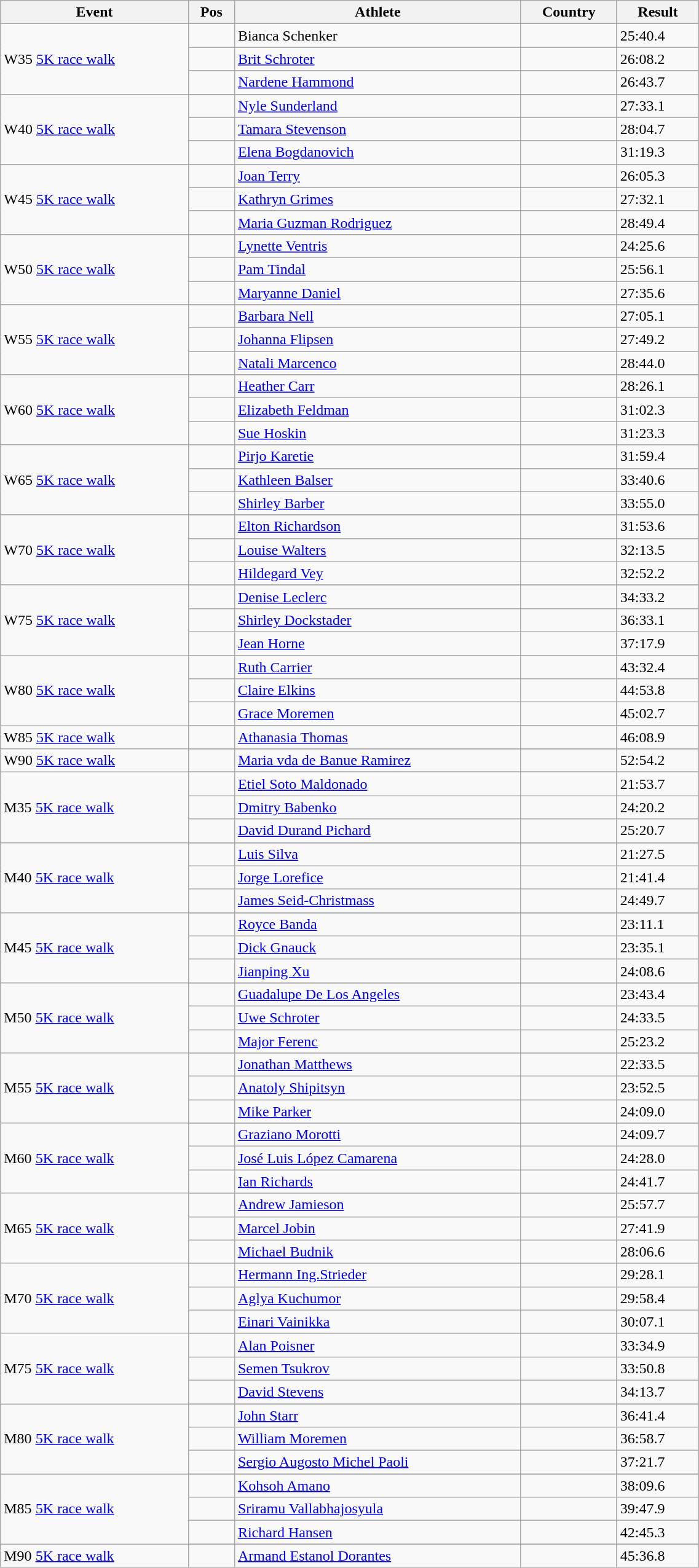<table class="wikitable" style="width:60%;">
<tr>
<th>Event</th>
<th>Pos</th>
<th>Athlete</th>
<th>Country</th>
<th>Result</th>
</tr>
<tr>
<td rowspan="4">W35 <a href='#'>5K race walk</a></td>
</tr>
<tr>
<td align=center></td>
<td align=left>Bianca Schenker</td>
<td align=left></td>
<td>25:40.4</td>
</tr>
<tr>
<td align=center></td>
<td align=left><a href='#'>Brit Schroter</a></td>
<td align=left></td>
<td>26:08.2</td>
</tr>
<tr>
<td align=center></td>
<td align=left><a href='#'>Nardene Hammond</a></td>
<td align=left></td>
<td>26:43.7</td>
</tr>
<tr>
<td rowspan="4">W40 <a href='#'>5K race walk</a></td>
</tr>
<tr>
<td align=center></td>
<td align=left><a href='#'>Nyle Sunderland</a></td>
<td align=left></td>
<td>27:33.1</td>
</tr>
<tr>
<td align=center></td>
<td align=left><a href='#'>Tamara Stevenson</a></td>
<td align=left></td>
<td>28:04.7</td>
</tr>
<tr>
<td align=center></td>
<td align=left><a href='#'>Elena Bogdanovich</a></td>
<td align=left></td>
<td>31:19.3</td>
</tr>
<tr>
<td rowspan="4">W45 <a href='#'>5K race walk</a></td>
</tr>
<tr>
<td align=center></td>
<td align=left><a href='#'>Joan Terry</a></td>
<td align=left></td>
<td>26:05.3</td>
</tr>
<tr>
<td align=center></td>
<td align=left><a href='#'>Kathryn Grimes</a></td>
<td align=left></td>
<td>27:32.1</td>
</tr>
<tr>
<td align=center></td>
<td align=left><a href='#'>Maria Guzman Rodriguez</a></td>
<td align=left></td>
<td>28:49.4</td>
</tr>
<tr>
<td rowspan="4">W50 <a href='#'>5K race walk</a></td>
</tr>
<tr>
<td align=center></td>
<td align=left><a href='#'>Lynette Ventris</a></td>
<td align=left></td>
<td>24:25.6</td>
</tr>
<tr>
<td align=center></td>
<td align=left><a href='#'>Pam Tindal</a></td>
<td align=left></td>
<td>25:56.1</td>
</tr>
<tr>
<td align=center></td>
<td align=left><a href='#'>Maryanne Daniel</a></td>
<td align=left></td>
<td>27:35.6</td>
</tr>
<tr>
<td rowspan="4">W55 <a href='#'>5K race walk</a></td>
</tr>
<tr>
<td align=center></td>
<td align=left><a href='#'>Barbara Nell</a></td>
<td align=left></td>
<td>27:05.1</td>
</tr>
<tr>
<td align=center></td>
<td align=left><a href='#'>Johanna Flipsen</a></td>
<td align=left></td>
<td>27:49.2</td>
</tr>
<tr>
<td align=center></td>
<td align=left><a href='#'>Natali Marcenco</a></td>
<td align=left></td>
<td>28:44.0</td>
</tr>
<tr>
<td rowspan="4">W60 <a href='#'>5K race walk</a></td>
</tr>
<tr>
<td align=center></td>
<td align=left><a href='#'>Heather Carr</a></td>
<td align=left></td>
<td>28:26.1</td>
</tr>
<tr>
<td align=center></td>
<td align=left><a href='#'>Elizabeth Feldman</a></td>
<td align=left></td>
<td>31:02.3</td>
</tr>
<tr>
<td align=center></td>
<td align=left><a href='#'>Sue Hoskin</a></td>
<td align=left></td>
<td>31:23.3</td>
</tr>
<tr>
<td rowspan="4">W65 <a href='#'>5K race walk</a></td>
</tr>
<tr>
<td align=center></td>
<td align=left><a href='#'>Pirjo Karetie</a></td>
<td align=left></td>
<td>31:59.4</td>
</tr>
<tr>
<td align=center></td>
<td align=left><a href='#'>Kathleen Balser</a></td>
<td align=left></td>
<td>33:40.6</td>
</tr>
<tr>
<td align=center></td>
<td align=left><a href='#'>Shirley Barber</a></td>
<td align=left></td>
<td>33:55.0</td>
</tr>
<tr>
<td rowspan="4">W70 <a href='#'>5K race walk</a></td>
</tr>
<tr>
<td align=center></td>
<td align=left><a href='#'>Elton Richardson</a></td>
<td align=left></td>
<td>31:53.6</td>
</tr>
<tr>
<td align=center></td>
<td align=left><a href='#'>Louise Walters</a></td>
<td align=left></td>
<td>32:13.5</td>
</tr>
<tr>
<td align=center></td>
<td align=left><a href='#'>Hildegard Vey</a></td>
<td align=left></td>
<td>32:52.2</td>
</tr>
<tr>
<td rowspan="4">W75 <a href='#'>5K race walk</a></td>
</tr>
<tr>
<td align=center></td>
<td align=left><a href='#'>Denise Leclerc</a></td>
<td align=left></td>
<td>34:33.2</td>
</tr>
<tr>
<td align=center></td>
<td align=left><a href='#'>Shirley Dockstader</a></td>
<td align=left></td>
<td>36:33.1</td>
</tr>
<tr>
<td align=center></td>
<td align=left><a href='#'>Jean Horne</a></td>
<td align=left></td>
<td>37:17.9</td>
</tr>
<tr>
<td rowspan="4">W80 <a href='#'>5K race walk</a></td>
</tr>
<tr>
<td align=center></td>
<td align=left><a href='#'>Ruth Carrier</a></td>
<td align=left></td>
<td>43:32.4</td>
</tr>
<tr>
<td align=center></td>
<td align=left><a href='#'>Claire Elkins</a></td>
<td align=left></td>
<td>44:53.8</td>
</tr>
<tr>
<td align=center></td>
<td align=left><a href='#'>Grace Moremen</a></td>
<td align=left></td>
<td>45:02.7</td>
</tr>
<tr>
<td rowspan="2">W85 <a href='#'>5K race walk</a></td>
</tr>
<tr>
<td align=center></td>
<td align=left><a href='#'>Athanasia Thomas</a></td>
<td align=left></td>
<td>46:08.9</td>
</tr>
<tr>
<td rowspan="2">W90 <a href='#'>5K race walk</a></td>
</tr>
<tr>
<td align=center></td>
<td align=left><a href='#'>Maria vda de Banue Ramirez</a></td>
<td align=left></td>
<td>52:54.2</td>
</tr>
<tr>
<td rowspan="4">M35 <a href='#'>5K race walk</a></td>
</tr>
<tr>
<td align=center></td>
<td align=left><a href='#'>Etiel Soto Maldonado</a></td>
<td align=left></td>
<td>21:53.7</td>
</tr>
<tr>
<td align=center></td>
<td align=left><a href='#'>Dmitry Babenko</a></td>
<td align=left></td>
<td>24:20.2</td>
</tr>
<tr>
<td align=center></td>
<td align=left><a href='#'>David Durand Pichard</a></td>
<td align=left></td>
<td>25:20.7</td>
</tr>
<tr>
<td rowspan="4">M40 <a href='#'>5K race walk</a></td>
</tr>
<tr>
<td align=center></td>
<td align=left><a href='#'>Luis Silva</a></td>
<td align=left></td>
<td>21:27.5</td>
</tr>
<tr>
<td align=center></td>
<td align=left><a href='#'>Jorge Lorefice</a></td>
<td align=left></td>
<td>21:41.4</td>
</tr>
<tr>
<td align=center></td>
<td align=left><a href='#'>James Seid-Christmass</a></td>
<td align=left></td>
<td>24:49.7</td>
</tr>
<tr>
<td rowspan="4">M45 <a href='#'>5K race walk</a></td>
</tr>
<tr>
<td align=center></td>
<td align=left><a href='#'>Royce Banda</a></td>
<td align=left></td>
<td>23:11.1</td>
</tr>
<tr>
<td align=center></td>
<td align=left><a href='#'>Dick Gnauck</a></td>
<td align=left></td>
<td>23:35.1</td>
</tr>
<tr>
<td align=center></td>
<td align=left><a href='#'>Jianping Xu</a></td>
<td align=left></td>
<td>24:08.6</td>
</tr>
<tr>
<td rowspan="4">M50 <a href='#'>5K race walk</a></td>
</tr>
<tr>
<td align=center></td>
<td align=left><a href='#'>Guadalupe De Los Angeles</a></td>
<td align=left></td>
<td>23:43.4</td>
</tr>
<tr>
<td align=center></td>
<td align=left><a href='#'>Uwe Schroter</a></td>
<td align=left></td>
<td>24:33.5</td>
</tr>
<tr>
<td align=center></td>
<td align=left><a href='#'>Major Ferenc</a></td>
<td align=left></td>
<td>25:23.2</td>
</tr>
<tr>
<td rowspan="4">M55 <a href='#'>5K race walk</a></td>
</tr>
<tr>
<td align=center></td>
<td align=left><a href='#'>Jonathan Matthews</a></td>
<td align=left></td>
<td>22:33.5</td>
</tr>
<tr>
<td align=center></td>
<td align=left><a href='#'>Anatoly Shipitsyn</a></td>
<td align=left></td>
<td>23:52.5</td>
</tr>
<tr>
<td align=center></td>
<td align=left><a href='#'>Mike Parker</a></td>
<td align=left></td>
<td>24:09.0</td>
</tr>
<tr>
<td rowspan="4">M60 <a href='#'>5K race walk</a></td>
</tr>
<tr>
<td align=center></td>
<td align=left><a href='#'>Graziano Morotti</a></td>
<td align=left></td>
<td>24:09.7</td>
</tr>
<tr>
<td align=center></td>
<td align=left><a href='#'>José Luis López Camarena</a></td>
<td align=left></td>
<td>24:28.0</td>
</tr>
<tr>
<td align=center></td>
<td align=left><a href='#'>Ian Richards</a></td>
<td align=left></td>
<td>24:41.7</td>
</tr>
<tr>
<td rowspan="4">M65 <a href='#'>5K race walk</a></td>
</tr>
<tr>
<td align=center></td>
<td align=left><a href='#'>Andrew Jamieson</a></td>
<td align=left></td>
<td>25:57.7</td>
</tr>
<tr>
<td align=center></td>
<td align=left><a href='#'>Marcel Jobin</a></td>
<td align=left></td>
<td>27:41.9</td>
</tr>
<tr>
<td align=center></td>
<td align=left><a href='#'>Michael Budnik</a></td>
<td align=left></td>
<td>28:06.6</td>
</tr>
<tr>
<td rowspan="4">M70 <a href='#'>5K race walk</a></td>
</tr>
<tr>
<td align=center></td>
<td align=left><a href='#'>Hermann Ing.Strieder</a></td>
<td align=left></td>
<td>29:28.1</td>
</tr>
<tr>
<td align=center></td>
<td align=left><a href='#'>Aglya Kuchumor</a></td>
<td align=left></td>
<td>29:58.4</td>
</tr>
<tr>
<td align=center></td>
<td align=left><a href='#'>Einari Vainikka</a></td>
<td align=left></td>
<td>30:07.1</td>
</tr>
<tr>
<td rowspan="4">M75 <a href='#'>5K race walk</a></td>
</tr>
<tr>
<td align=center></td>
<td align=left><a href='#'>Alan Poisner</a></td>
<td align=left></td>
<td>33:34.9</td>
</tr>
<tr>
<td align=center></td>
<td align=left><a href='#'>Semen Tsukrov</a></td>
<td align=left></td>
<td>33:50.8</td>
</tr>
<tr>
<td align=center></td>
<td align=left><a href='#'>David Stevens</a></td>
<td align=left></td>
<td>34:13.7</td>
</tr>
<tr>
<td rowspan="4">M80 <a href='#'>5K race walk</a></td>
</tr>
<tr>
<td align=center></td>
<td align=left><a href='#'>John Starr</a></td>
<td align=left></td>
<td>36:41.4</td>
</tr>
<tr>
<td align=center></td>
<td align=left><a href='#'>William Moremen</a></td>
<td align=left></td>
<td>36:58.7</td>
</tr>
<tr>
<td align=center></td>
<td align=left><a href='#'>Sergio Augosto Michel Paoli</a></td>
<td align=left></td>
<td>37:21.7</td>
</tr>
<tr>
<td rowspan="4">M85 <a href='#'>5K race walk</a></td>
</tr>
<tr>
<td align=center></td>
<td align=left><a href='#'>Kohsoh Amano</a></td>
<td align=left></td>
<td>38:09.6</td>
</tr>
<tr>
<td align=center></td>
<td align=left><a href='#'>Sriramu Vallabhajosyula</a></td>
<td align=left></td>
<td>39:47.9</td>
</tr>
<tr>
<td align=center></td>
<td align=left><a href='#'>Richard Hansen</a></td>
<td align=left></td>
<td>42:45.3</td>
</tr>
<tr>
<td rowspan="2">M90 <a href='#'>5K race walk</a></td>
</tr>
<tr>
<td align=center></td>
<td align=left><a href='#'>Armand Estanol Dorantes</a></td>
<td align=left></td>
<td>45:36.8</td>
</tr>
</table>
